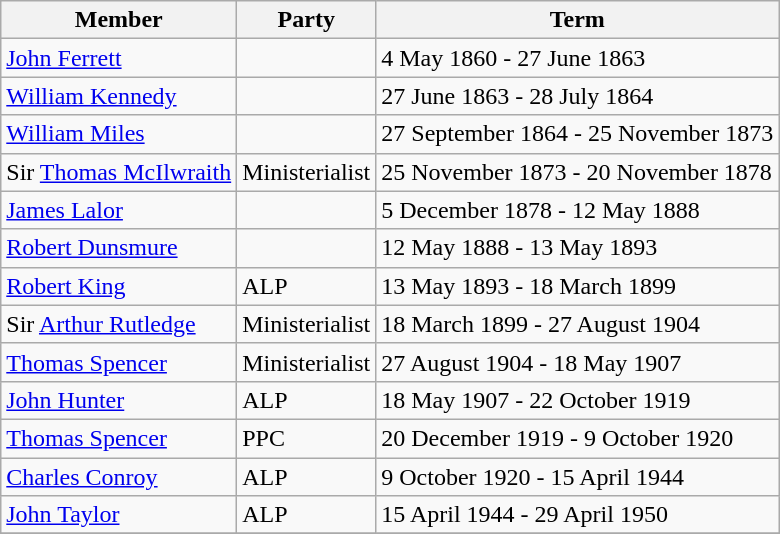<table class="wikitable">
<tr>
<th>Member</th>
<th>Party</th>
<th>Term</th>
</tr>
<tr>
<td><a href='#'>John Ferrett</a></td>
<td></td>
<td>4 May 1860 - 27 June 1863</td>
</tr>
<tr>
<td><a href='#'>William Kennedy</a></td>
<td></td>
<td>27 June 1863 - 28 July 1864</td>
</tr>
<tr>
<td><a href='#'>William Miles</a></td>
<td></td>
<td>27 September 1864 - 25 November 1873</td>
</tr>
<tr>
<td>Sir <a href='#'>Thomas McIlwraith</a></td>
<td>Ministerialist</td>
<td>25 November 1873 - 20 November 1878</td>
</tr>
<tr>
<td><a href='#'>James Lalor</a></td>
<td></td>
<td>5 December 1878 - 12 May 1888</td>
</tr>
<tr>
<td><a href='#'>Robert Dunsmure</a></td>
<td></td>
<td>12 May 1888 - 13 May 1893</td>
</tr>
<tr>
<td><a href='#'>Robert King</a></td>
<td>ALP</td>
<td>13 May 1893 - 18 March 1899</td>
</tr>
<tr>
<td>Sir <a href='#'>Arthur Rutledge</a></td>
<td>Ministerialist</td>
<td>18 March 1899 - 27 August 1904</td>
</tr>
<tr>
<td><a href='#'>Thomas Spencer</a></td>
<td>Ministerialist</td>
<td>27 August 1904 - 18 May 1907</td>
</tr>
<tr>
<td><a href='#'>John Hunter</a></td>
<td>ALP</td>
<td>18 May 1907 - 22 October 1919</td>
</tr>
<tr>
<td><a href='#'>Thomas Spencer</a></td>
<td>PPC</td>
<td>20 December 1919 - 9 October 1920</td>
</tr>
<tr>
<td><a href='#'>Charles Conroy</a></td>
<td>ALP</td>
<td>9 October 1920 - 15 April 1944</td>
</tr>
<tr>
<td><a href='#'>John Taylor</a></td>
<td>ALP</td>
<td>15 April 1944 - 29 April 1950</td>
</tr>
<tr>
</tr>
</table>
